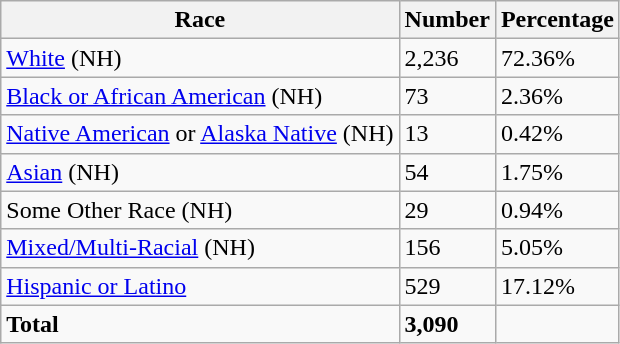<table class="wikitable">
<tr>
<th>Race</th>
<th>Number</th>
<th>Percentage</th>
</tr>
<tr>
<td><a href='#'>White</a> (NH)</td>
<td>2,236</td>
<td>72.36%</td>
</tr>
<tr>
<td><a href='#'>Black or African American</a> (NH)</td>
<td>73</td>
<td>2.36%</td>
</tr>
<tr>
<td><a href='#'>Native American</a> or <a href='#'>Alaska Native</a> (NH)</td>
<td>13</td>
<td>0.42%</td>
</tr>
<tr>
<td><a href='#'>Asian</a> (NH)</td>
<td>54</td>
<td>1.75%</td>
</tr>
<tr>
<td>Some Other Race (NH)</td>
<td>29</td>
<td>0.94%</td>
</tr>
<tr>
<td><a href='#'>Mixed/Multi-Racial</a> (NH)</td>
<td>156</td>
<td>5.05%</td>
</tr>
<tr>
<td><a href='#'>Hispanic or Latino</a></td>
<td>529</td>
<td>17.12%</td>
</tr>
<tr>
<td><strong>Total</strong></td>
<td><strong>3,090</strong></td>
<td></td>
</tr>
</table>
